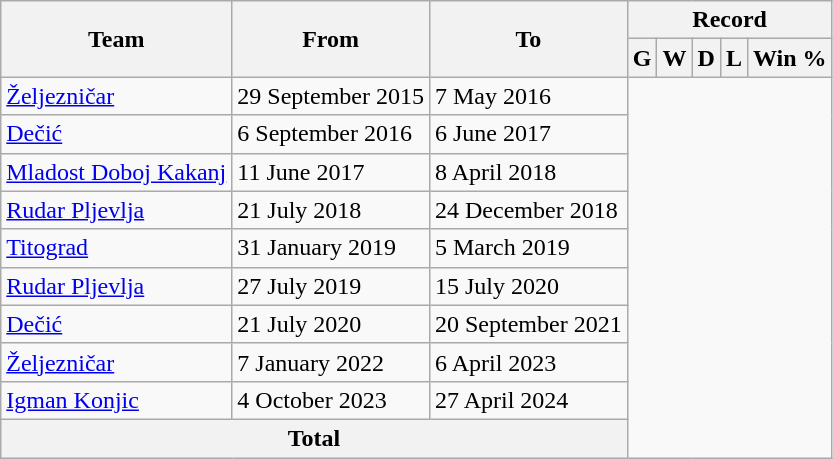<table class="wikitable" tyle="text-align: center">
<tr>
<th rowspan="2">Team</th>
<th rowspan="2">From</th>
<th rowspan="2">To</th>
<th colspan="5">Record</th>
</tr>
<tr>
<th>G</th>
<th>W</th>
<th>D</th>
<th>L</th>
<th>Win %</th>
</tr>
<tr>
<td align=left><a href='#'>Željezničar</a></td>
<td align=left>29 September 2015</td>
<td align=left>7 May 2016<br></td>
</tr>
<tr>
<td align="left"><a href='#'>Dečić</a></td>
<td align="left">6 September 2016</td>
<td align="left">6 June 2017<br></td>
</tr>
<tr>
<td align=left><a href='#'>Mladost Doboj Kakanj</a></td>
<td align=left>11 June 2017</td>
<td align=left>8 April 2018<br></td>
</tr>
<tr>
<td align=left><a href='#'>Rudar Pljevlja</a></td>
<td align=left>21 July 2018</td>
<td align=left>24 December 2018<br></td>
</tr>
<tr>
<td align=left><a href='#'>Titograd</a></td>
<td align=left>31 January 2019</td>
<td align=left>5 March 2019<br></td>
</tr>
<tr>
<td align=left><a href='#'>Rudar Pljevlja</a></td>
<td align=left>27 July 2019</td>
<td align=left>15 July 2020<br></td>
</tr>
<tr>
<td align="left"><a href='#'>Dečić</a></td>
<td align="left">21 July 2020</td>
<td align="left">20 September 2021<br></td>
</tr>
<tr>
<td align=left><a href='#'>Željezničar</a></td>
<td align=left>7 January 2022</td>
<td align=left>6 April 2023<br></td>
</tr>
<tr>
<td align=left><a href='#'>Igman Konjic</a></td>
<td align=left>4 October 2023</td>
<td align=left>27 April 2024<br></td>
</tr>
<tr>
<th colspan="3">Total<br></th>
</tr>
</table>
